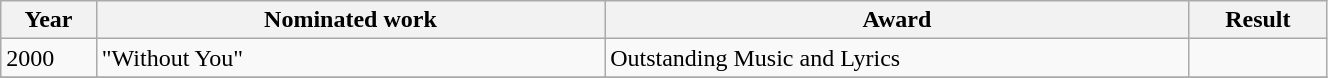<table class="wikitable" style="width:70%;">
<tr>
<th style="width:3%;">Year</th>
<th style="width:20%;">Nominated work</th>
<th style="width:23%;">Award</th>
<th style="width:5%;">Result</th>
</tr>
<tr>
<td>2000</td>
<td>"Without You"</td>
<td>Outstanding Music and Lyrics</td>
<td></td>
</tr>
<tr>
</tr>
</table>
